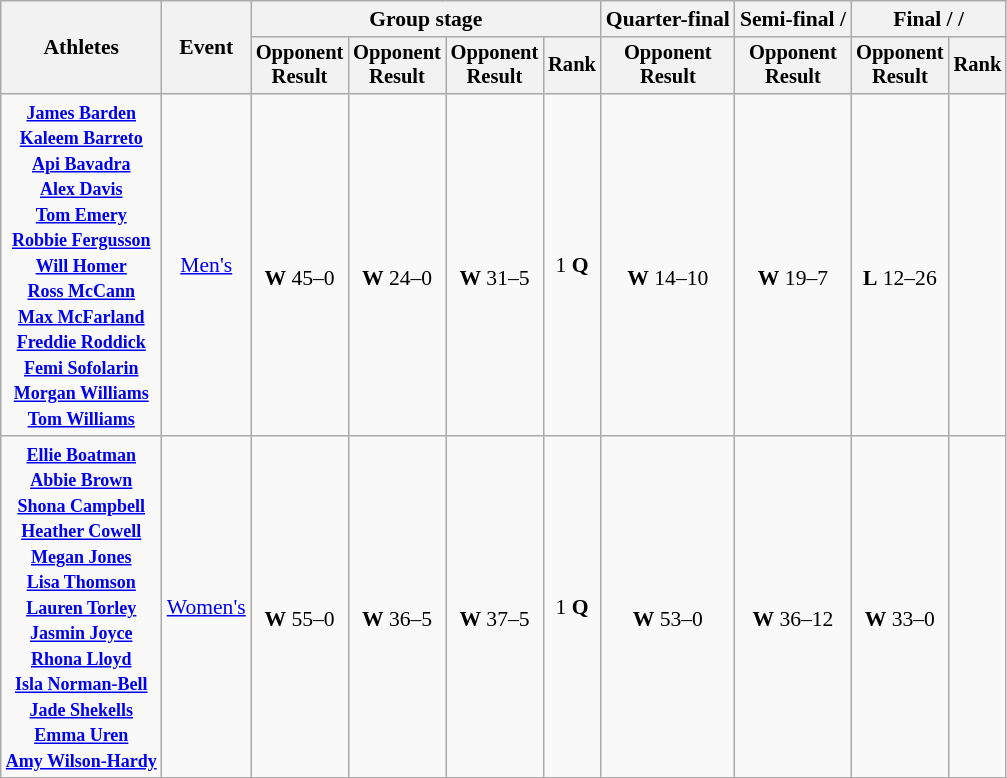<table class=wikitable style=text-align:center;font-size:90%>
<tr>
<th rowspan=2>Athletes</th>
<th rowspan=2>Event</th>
<th colspan=4>Group stage</th>
<th>Quarter-final</th>
<th>Semi-final / </th>
<th colspan=2>Final /  / </th>
</tr>
<tr style=font-size:95%>
<th>Opponent<br>Result</th>
<th>Opponent<br>Result</th>
<th>Opponent<br>Result</th>
<th>Rank</th>
<th>Opponent<br>Result</th>
<th>Opponent<br>Result</th>
<th>Opponent<br>Result</th>
<th>Rank</th>
</tr>
<tr>
<td><small><strong><a href='#'>James Barden</a></strong><br><strong><a href='#'>Kaleem Barreto</a></strong><br><strong><a href='#'>Api Bavadra</a></strong> <br><strong><a href='#'>Alex Davis</a></strong><br><strong><a href='#'>Tom Emery</a></strong><br><strong><a href='#'>Robbie Fergusson</a></strong><br><strong><a href='#'>Will Homer</a></strong><br></small><small><strong><a href='#'>Ross McCann</a></strong><br><strong><a href='#'>Max McFarland</a></strong><br><strong><a href='#'>Freddie Roddick</a></strong><br><strong><a href='#'>Femi Sofolarin</a></strong><br><strong><a href='#'>Morgan Williams</a></strong><br><strong><a href='#'>Tom Williams</a></strong></small></td>
<td><a href='#'>Men's</a></td>
<td><br><strong>W</strong> 45–0</td>
<td><br><strong>W</strong> 24–0</td>
<td><br><strong>W</strong> 31–5</td>
<td>1 <strong>Q</strong></td>
<td><br><strong>W</strong> 14–10</td>
<td><br><strong>W</strong> 19–7</td>
<td><br><strong>L</strong> 12–26</td>
<td></td>
</tr>
<tr>
<td><small><strong><a href='#'>Ellie Boatman</a></strong><br><strong><a href='#'>Abbie Brown</a></strong><br><strong><a href='#'>Shona Campbell</a></strong><br><strong><a href='#'>Heather Cowell</a></strong><br><strong><a href='#'>Megan Jones</a></strong><br><strong><a href='#'>Lisa Thomson</a></strong><br><strong><a href='#'>Lauren Torley</a></strong><br></small><small><strong><a href='#'>Jasmin Joyce</a></strong><br><strong><a href='#'>Rhona Lloyd</a></strong><br><strong><a href='#'>Isla Norman-Bell</a></strong><br><strong><a href='#'>Jade Shekells</a></strong><br><strong><a href='#'>Emma Uren</a></strong><br><strong><a href='#'>Amy Wilson-Hardy</a></strong></small></td>
<td><a href='#'>Women's</a></td>
<td><br><strong>W</strong> 55–0</td>
<td><br><strong>W</strong> 36–5</td>
<td><br><strong>W</strong> 37–5</td>
<td>1 <strong>Q</strong></td>
<td><br><strong>W</strong> 53–0</td>
<td><br><strong>W</strong> 36–12</td>
<td><br><strong>W</strong> 33–0</td>
<td></td>
</tr>
</table>
